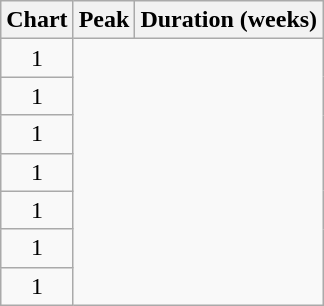<table class="wikitable sortable plainrowheaders" style="text-align:center;">
<tr>
<th scope="col">Chart</th>
<th scope="col">Peak</th>
<th scope="col">Duration (weeks)</th>
</tr>
<tr>
<td>1</td>
</tr>
<tr>
<td>1</td>
</tr>
<tr>
<td>1</td>
</tr>
<tr>
<td>1</td>
</tr>
<tr>
<td>1</td>
</tr>
<tr>
<td>1</td>
</tr>
<tr>
<td>1</td>
</tr>
</table>
